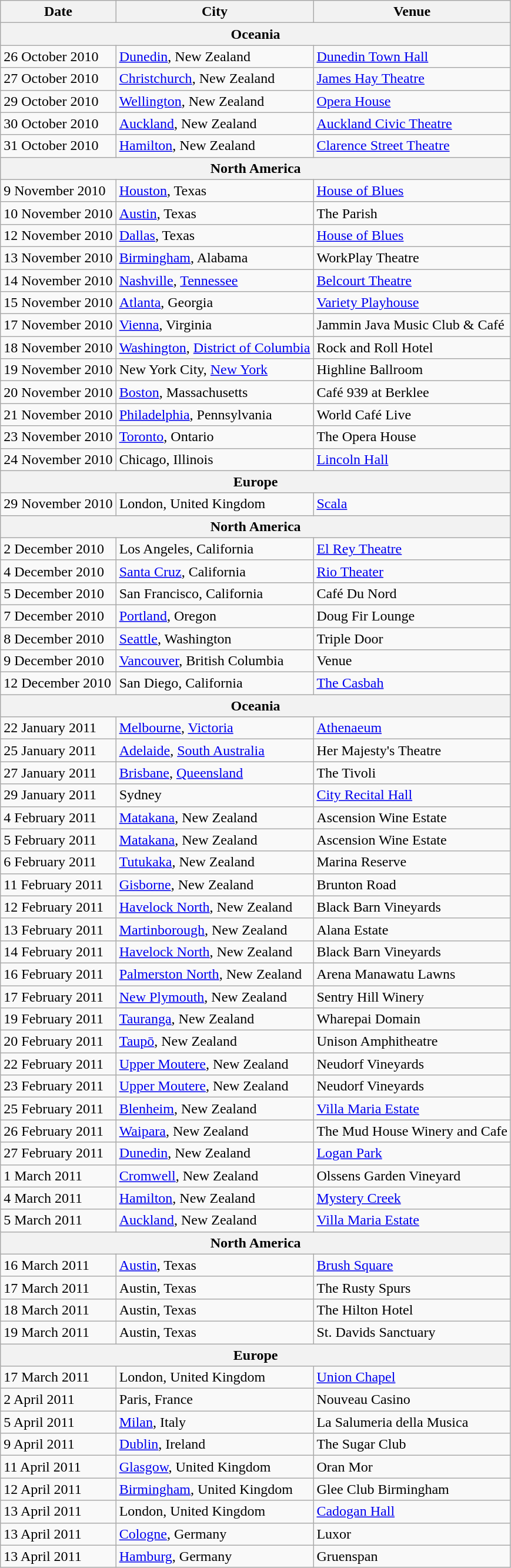<table class="wikitable">
<tr>
<th>Date</th>
<th>City</th>
<th>Venue</th>
</tr>
<tr>
<th colspan="3" style="text-align:center;">Oceania</th>
</tr>
<tr>
<td>26 October 2010</td>
<td><a href='#'>Dunedin</a>, New Zealand</td>
<td><a href='#'>Dunedin Town Hall</a></td>
</tr>
<tr>
<td>27 October 2010</td>
<td><a href='#'>Christchurch</a>, New Zealand</td>
<td><a href='#'>James Hay Theatre</a></td>
</tr>
<tr>
<td>29 October 2010</td>
<td><a href='#'>Wellington</a>, New Zealand</td>
<td><a href='#'>Opera House</a></td>
</tr>
<tr>
<td>30 October 2010</td>
<td><a href='#'>Auckland</a>, New Zealand</td>
<td><a href='#'>Auckland Civic Theatre</a></td>
</tr>
<tr>
<td>31 October 2010</td>
<td><a href='#'>Hamilton</a>, New Zealand</td>
<td><a href='#'>Clarence Street Theatre</a></td>
</tr>
<tr>
<th colspan="3" style="text-align:center;">North America</th>
</tr>
<tr>
<td>9 November 2010</td>
<td><a href='#'>Houston</a>, Texas</td>
<td><a href='#'>House of Blues</a></td>
</tr>
<tr>
<td>10 November 2010</td>
<td><a href='#'>Austin</a>, Texas</td>
<td>The Parish</td>
</tr>
<tr>
<td>12 November 2010</td>
<td><a href='#'>Dallas</a>, Texas</td>
<td><a href='#'>House of Blues</a></td>
</tr>
<tr>
<td>13 November 2010</td>
<td><a href='#'>Birmingham</a>, Alabama</td>
<td>WorkPlay Theatre</td>
</tr>
<tr>
<td>14 November 2010</td>
<td><a href='#'>Nashville</a>, <a href='#'>Tennessee</a></td>
<td><a href='#'>Belcourt Theatre</a></td>
</tr>
<tr>
<td>15 November 2010</td>
<td><a href='#'>Atlanta</a>, Georgia</td>
<td><a href='#'>Variety Playhouse</a></td>
</tr>
<tr>
<td>17 November 2010</td>
<td><a href='#'>Vienna</a>, Virginia</td>
<td>Jammin Java Music Club & Café</td>
</tr>
<tr>
<td>18 November 2010</td>
<td><a href='#'>Washington</a>, <a href='#'>District of Columbia</a></td>
<td>Rock and Roll Hotel</td>
</tr>
<tr>
<td>19 November 2010</td>
<td>New York City, <a href='#'>New York</a></td>
<td>Highline Ballroom</td>
</tr>
<tr>
<td>20 November 2010</td>
<td><a href='#'>Boston</a>, Massachusetts</td>
<td>Café 939 at Berklee</td>
</tr>
<tr>
<td>21 November 2010</td>
<td><a href='#'>Philadelphia</a>, Pennsylvania</td>
<td>World Café Live</td>
</tr>
<tr>
<td>23 November 2010</td>
<td><a href='#'>Toronto</a>, Ontario</td>
<td>The Opera House</td>
</tr>
<tr>
<td>24 November 2010</td>
<td>Chicago, Illinois</td>
<td><a href='#'>Lincoln Hall</a></td>
</tr>
<tr>
<th colspan="3" style="text-align:center;">Europe</th>
</tr>
<tr>
<td>29 November 2010</td>
<td>London, United Kingdom</td>
<td><a href='#'>Scala</a></td>
</tr>
<tr>
<th colspan="3" style="text-align:center;">North America</th>
</tr>
<tr>
<td>2 December 2010</td>
<td>Los Angeles, California</td>
<td><a href='#'>El Rey Theatre</a></td>
</tr>
<tr>
<td>4 December 2010</td>
<td><a href='#'>Santa Cruz</a>, California</td>
<td><a href='#'>Rio Theater</a></td>
</tr>
<tr>
<td>5 December 2010</td>
<td>San Francisco, California</td>
<td>Café Du Nord</td>
</tr>
<tr>
<td>7 December 2010</td>
<td><a href='#'>Portland</a>, Oregon</td>
<td>Doug Fir Lounge</td>
</tr>
<tr>
<td>8 December 2010</td>
<td><a href='#'>Seattle</a>, Washington</td>
<td>Triple Door</td>
</tr>
<tr>
<td>9 December 2010</td>
<td><a href='#'>Vancouver</a>, British Columbia</td>
<td>Venue</td>
</tr>
<tr>
<td>12 December 2010</td>
<td>San Diego, California</td>
<td><a href='#'>The Casbah</a></td>
</tr>
<tr>
<th colspan="3" style="text-align:center;">Oceania</th>
</tr>
<tr>
<td>22 January 2011</td>
<td><a href='#'>Melbourne</a>, <a href='#'>Victoria</a></td>
<td><a href='#'>Athenaeum</a></td>
</tr>
<tr>
<td>25 January 2011</td>
<td><a href='#'>Adelaide</a>, <a href='#'>South Australia</a></td>
<td>Her Majesty's Theatre</td>
</tr>
<tr>
<td>27 January 2011</td>
<td><a href='#'>Brisbane</a>, <a href='#'>Queensland</a></td>
<td>The Tivoli</td>
</tr>
<tr>
<td>29 January 2011</td>
<td>Sydney</td>
<td><a href='#'>City Recital Hall</a></td>
</tr>
<tr>
<td>4 February 2011</td>
<td><a href='#'>Matakana</a>, New Zealand</td>
<td>Ascension Wine Estate</td>
</tr>
<tr>
<td>5 February 2011</td>
<td><a href='#'>Matakana</a>, New Zealand</td>
<td>Ascension Wine Estate</td>
</tr>
<tr>
<td>6 February 2011</td>
<td><a href='#'>Tutukaka</a>, New Zealand</td>
<td>Marina Reserve</td>
</tr>
<tr>
<td>11 February 2011</td>
<td><a href='#'>Gisborne</a>, New Zealand</td>
<td>Brunton Road</td>
</tr>
<tr>
<td>12 February 2011</td>
<td><a href='#'>Havelock North</a>, New Zealand</td>
<td>Black Barn Vineyards</td>
</tr>
<tr>
<td>13 February 2011</td>
<td><a href='#'>Martinborough</a>, New Zealand</td>
<td>Alana Estate</td>
</tr>
<tr>
<td>14 February 2011</td>
<td><a href='#'>Havelock North</a>, New Zealand</td>
<td>Black Barn Vineyards</td>
</tr>
<tr>
<td>16 February 2011</td>
<td><a href='#'>Palmerston North</a>, New Zealand</td>
<td>Arena Manawatu Lawns</td>
</tr>
<tr>
<td>17 February 2011</td>
<td><a href='#'>New Plymouth</a>, New Zealand</td>
<td>Sentry Hill Winery</td>
</tr>
<tr>
<td>19 February 2011</td>
<td><a href='#'>Tauranga</a>, New Zealand</td>
<td>Wharepai Domain</td>
</tr>
<tr>
<td>20 February 2011</td>
<td><a href='#'>Taupō</a>, New Zealand</td>
<td>Unison Amphitheatre</td>
</tr>
<tr>
<td>22 February 2011</td>
<td><a href='#'>Upper Moutere</a>, New Zealand</td>
<td>Neudorf Vineyards</td>
</tr>
<tr>
<td>23 February 2011</td>
<td><a href='#'>Upper Moutere</a>, New Zealand</td>
<td>Neudorf Vineyards</td>
</tr>
<tr>
<td>25 February 2011</td>
<td><a href='#'>Blenheim</a>, New Zealand</td>
<td><a href='#'>Villa Maria Estate</a></td>
</tr>
<tr>
<td>26 February 2011</td>
<td><a href='#'>Waipara</a>, New Zealand</td>
<td>The Mud House Winery and Cafe</td>
</tr>
<tr>
<td>27 February 2011</td>
<td><a href='#'>Dunedin</a>, New Zealand</td>
<td><a href='#'>Logan Park</a></td>
</tr>
<tr>
<td>1 March 2011</td>
<td><a href='#'>Cromwell</a>, New Zealand</td>
<td>Olssens Garden Vineyard</td>
</tr>
<tr>
<td>4 March 2011</td>
<td><a href='#'>Hamilton</a>, New Zealand</td>
<td><a href='#'>Mystery Creek</a></td>
</tr>
<tr>
<td>5 March 2011</td>
<td><a href='#'>Auckland</a>, New Zealand</td>
<td><a href='#'>Villa Maria Estate</a></td>
</tr>
<tr>
<th colspan="3" style="text-align:center;">North America</th>
</tr>
<tr>
<td>16 March 2011</td>
<td><a href='#'>Austin</a>, Texas</td>
<td><a href='#'>Brush Square</a></td>
</tr>
<tr>
<td>17 March 2011</td>
<td>Austin, Texas</td>
<td>The Rusty Spurs</td>
</tr>
<tr>
<td>18 March 2011</td>
<td>Austin, Texas</td>
<td>The Hilton Hotel</td>
</tr>
<tr>
<td>19 March 2011</td>
<td>Austin, Texas</td>
<td>St. Davids Sanctuary</td>
</tr>
<tr>
<th colspan="3" style="text-align:center;">Europe</th>
</tr>
<tr>
<td>17 March 2011</td>
<td>London, United Kingdom</td>
<td><a href='#'>Union Chapel</a></td>
</tr>
<tr>
<td>2 April 2011</td>
<td>Paris, France</td>
<td>Nouveau Casino</td>
</tr>
<tr>
<td>5 April 2011</td>
<td><a href='#'>Milan</a>, Italy</td>
<td>La Salumeria della Musica</td>
</tr>
<tr>
<td>9 April 2011</td>
<td><a href='#'>Dublin</a>, Ireland</td>
<td>The Sugar Club</td>
</tr>
<tr>
<td>11 April 2011</td>
<td><a href='#'>Glasgow</a>, United Kingdom</td>
<td>Oran Mor</td>
</tr>
<tr>
<td>12 April 2011</td>
<td><a href='#'>Birmingham</a>, United Kingdom</td>
<td>Glee Club Birmingham</td>
</tr>
<tr>
<td>13 April 2011</td>
<td>London, United Kingdom</td>
<td><a href='#'>Cadogan Hall</a></td>
</tr>
<tr>
<td>13 April 2011</td>
<td><a href='#'>Cologne</a>, Germany</td>
<td>Luxor</td>
</tr>
<tr>
<td>13 April 2011</td>
<td><a href='#'>Hamburg</a>, Germany</td>
<td>Gruenspan</td>
</tr>
</table>
